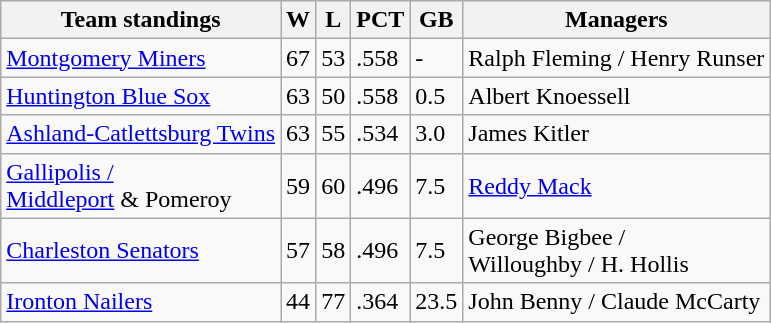<table class="wikitable">
<tr>
<th>Team standings</th>
<th>W</th>
<th>L</th>
<th>PCT</th>
<th>GB</th>
<th>Managers</th>
</tr>
<tr>
<td><a href='#'>Montgomery Miners</a></td>
<td>67</td>
<td>53</td>
<td>.558</td>
<td>-</td>
<td>Ralph Fleming / Henry Runser</td>
</tr>
<tr>
<td><a href='#'>Huntington Blue Sox</a></td>
<td>63</td>
<td>50</td>
<td>.558</td>
<td>0.5</td>
<td>Albert Knoessell</td>
</tr>
<tr>
<td><a href='#'>Ashland-Catlettsburg Twins</a></td>
<td>63</td>
<td>55</td>
<td>.534</td>
<td>3.0</td>
<td>James Kitler</td>
</tr>
<tr>
<td><a href='#'>Gallipolis /<br>Middleport</a> & Pomeroy</td>
<td>59</td>
<td>60</td>
<td>.496</td>
<td>7.5</td>
<td><a href='#'>Reddy Mack</a></td>
</tr>
<tr>
<td><a href='#'>Charleston Senators</a></td>
<td>57</td>
<td>58</td>
<td>.496</td>
<td>7.5</td>
<td>George Bigbee  /<br> Willoughby / H. Hollis</td>
</tr>
<tr>
<td><a href='#'>Ironton Nailers</a></td>
<td>44</td>
<td>77</td>
<td>.364</td>
<td>23.5</td>
<td>John Benny / Claude McCarty</td>
</tr>
</table>
